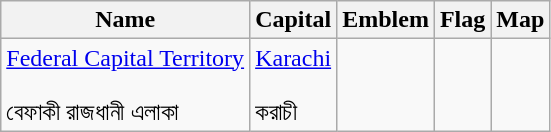<table class="wikitable sortable" style="text-align:center;">
<tr>
<th>Name</th>
<th>Capital</th>
<th class="unsortable">Emblem</th>
<th class="unsortable">Flag</th>
<th class="unsortable">Map</th>
</tr>
<tr>
<td style="text-align:left;"><a href='#'>Federal Capital Territory</a><br><br>বেফাকী রাজধানী এলাকা</td>
<td style="text-align:left;"><a href='#'>Karachi</a><br><br>করাচী</td>
<td style="text-align:center;"></td>
<td style="text-align:center;"></td>
<td></td>
</tr>
</table>
